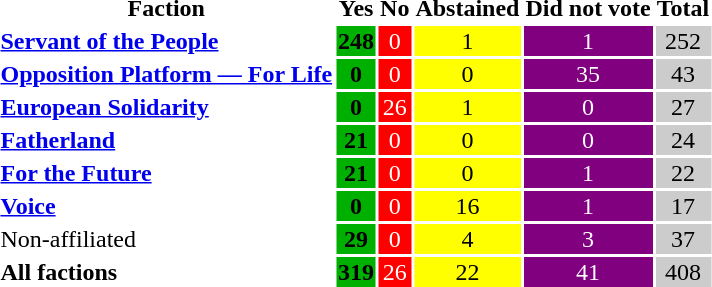<table>
<tr>
<th>Faction</th>
<th>Yes</th>
<th>No</th>
<th>Abstained</th>
<th>Did not vote</th>
<th>Total</th>
</tr>
<tr ---->
<td><strong><a href='#'>Servant of the People</a></strong></td>
<td style="text-align:center;background-color:#00B000;"><strong>248</strong></td>
<td style="text-align:center;background-color:red;color:white;">0</td>
<td style="text-align:center;background-color:yellow;">1</td>
<td style="text-align:center;background-color:purple;color:white;">1</td>
<td style="text-align:center;background-color:#cccccc;">252</td>
</tr>
<tr ---->
<td><strong><a href='#'>Opposition Platform — For Life</a></strong></td>
<td style="text-align:center;background-color:#00B000;"><strong>0</strong></td>
<td style="text-align:center;background-color:red;color:white;">0</td>
<td style="text-align:center;background-color:yellow;">0</td>
<td style="text-align:center;background-color:purple;color:white;">35</td>
<td style="text-align:center;background-color:#cccccc;">43</td>
</tr>
<tr ---->
<td><strong><a href='#'>European Solidarity</a></strong></td>
<td style="text-align:center;background-color:#00B000;"><strong>0</strong></td>
<td style="text-align:center;background-color:red;color:white;">26</td>
<td style="text-align:center;background-color:yellow;">1</td>
<td style="text-align:center;background-color:purple;color:white;">0</td>
<td style="text-align:center;background-color:#cccccc;">27</td>
</tr>
<tr ---->
<td><strong><a href='#'>Fatherland</a></strong></td>
<td style="text-align:center;background-color:#00B000;"><strong>21</strong></td>
<td style="text-align:center;background-color:red;color:white;">0</td>
<td style="text-align:center;background-color:yellow;">0</td>
<td style="text-align:center;background-color:purple;color:white;">0</td>
<td style="text-align:center;background-color:#cccccc;">24</td>
</tr>
<tr ---->
<td><strong><a href='#'>For the Future</a></strong></td>
<td style="text-align:center;background-color:#00B000;"><strong>21</strong></td>
<td style="text-align:center;background-color:red;color:white;">0</td>
<td style="text-align:center;background-color:yellow;">0</td>
<td style="text-align:center;background-color:purple;color:white;">1</td>
<td style="text-align:center;background-color:#cccccc;">22</td>
</tr>
<tr ---->
<td><strong><a href='#'>Voice</a></strong></td>
<td style="text-align:center;background-color:#00B000;"><strong>0</strong></td>
<td style="text-align:center;background-color:red;color:white;">0</td>
<td style="text-align:center;background-color:yellow;">16</td>
<td style="text-align:center;background-color:purple;color:white;">1</td>
<td style="text-align:center;background-color:#cccccc;">17</td>
</tr>
<tr ---->
<td>Non-affiliated</td>
<td style="text-align:center;background-color:#00B000;"><strong>29</strong></td>
<td style="text-align:center;background-color:red;color:white;">0</td>
<td style="text-align:center;background-color:yellow;">4</td>
<td style="text-align:center;background-color:purple;color:white;">3</td>
<td style="text-align:center;background-color:#cccccc;">37</td>
</tr>
<tr ---->
<td><strong>All factions</strong></td>
<td style="text-align:center;background-color:#00B000;"><strong>319</strong></td>
<td style="text-align:center;background-color:red;color:white;">26</td>
<td style="text-align:center;background-color:yellow;">22</td>
<td style="text-align:center;background-color:purple;color:white;">41</td>
<td style="text-align:center;background-color:#cccccc;">408</td>
</tr>
<tr>
</tr>
</table>
